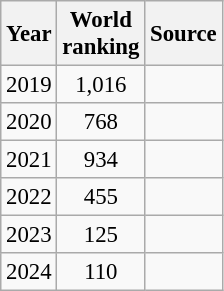<table class="wikitable" style="text-align:center; font-size: 95%;">
<tr>
<th>Year</th>
<th>World<br>ranking</th>
<th>Source</th>
</tr>
<tr>
<td>2019</td>
<td>1,016</td>
<td></td>
</tr>
<tr>
<td>2020</td>
<td>768</td>
<td></td>
</tr>
<tr>
<td>2021</td>
<td>934</td>
<td></td>
</tr>
<tr>
<td>2022</td>
<td>455</td>
<td></td>
</tr>
<tr>
<td>2023</td>
<td>125</td>
<td></td>
</tr>
<tr>
<td>2024</td>
<td>110</td>
<td></td>
</tr>
</table>
